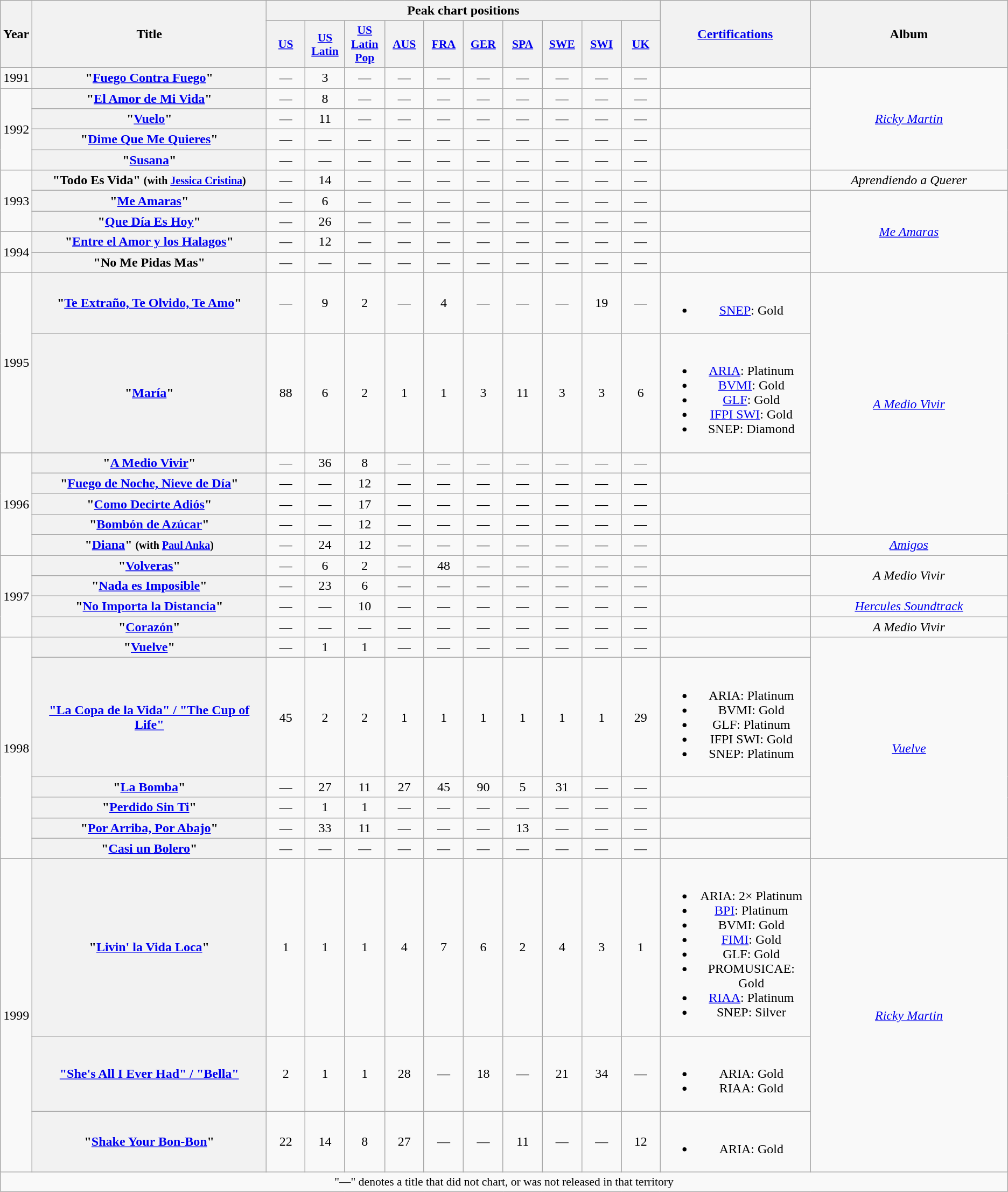<table class="wikitable plainrowheaders" style="text-align:center">
<tr>
<th scope="col" rowspan="2" width="30">Year</th>
<th scope="col" rowspan="2" width="300">Title</th>
<th scope="col" colspan="10">Peak chart positions</th>
<th scope="col" rowspan="2" width="181"><a href='#'>Certifications</a></th>
<th scope="col" rowspan="2" width="250">Album</th>
</tr>
<tr>
<th scope="col" style="width:3em;font-size:90%;" !width="25"><a href='#'>US</a><br></th>
<th scope="col" style="width:3em;font-size:90%;" !width="25"><a href='#'>US Latin</a><br></th>
<th scope="col" style="width:3em;font-size:90%;" !width="25"><a href='#'>US Latin Pop</a><br></th>
<th scope="col" style="width:3em;font-size:90%;" !width="25"><a href='#'>AUS</a><br></th>
<th scope="col" style="width:3em;font-size:90%;" !width="25"><a href='#'>FRA</a><br></th>
<th scope="col" style="width:3em;font-size:90%;" !width="25"><a href='#'>GER</a><br></th>
<th scope="col" style="width:3em;font-size:90%;" !width="25"><a href='#'>SPA</a><br></th>
<th scope="col" style="width:3em;font-size:90%;" !width="25"><a href='#'>SWE</a><br></th>
<th scope="col" style="width:3em;font-size:90%;" !width="25"><a href='#'>SWI</a><br></th>
<th scope="col" style="width:3em;font-size:90%;" !width="25"><a href='#'>UK</a><br></th>
</tr>
<tr>
<td>1991</td>
<th scope="row">"<a href='#'>Fuego Contra Fuego</a>"</th>
<td>—</td>
<td>3</td>
<td>—</td>
<td>—</td>
<td>—</td>
<td>—</td>
<td>—</td>
<td>—</td>
<td>—</td>
<td>—</td>
<td></td>
<td rowspan="5"><em><a href='#'>Ricky Martin</a></em></td>
</tr>
<tr>
<td rowspan="4">1992</td>
<th scope="row">"<a href='#'>El Amor de Mi Vida</a>"</th>
<td>—</td>
<td>8</td>
<td>—</td>
<td>—</td>
<td>—</td>
<td>—</td>
<td>—</td>
<td>—</td>
<td>—</td>
<td>—</td>
<td></td>
</tr>
<tr>
<th scope="row">"<a href='#'>Vuelo</a>"</th>
<td>—</td>
<td>11</td>
<td>—</td>
<td>—</td>
<td>—</td>
<td>—</td>
<td>—</td>
<td>—</td>
<td>—</td>
<td>—</td>
<td></td>
</tr>
<tr>
<th scope="row">"<a href='#'>Dime Que Me Quieres</a>"</th>
<td>—</td>
<td>—</td>
<td>—</td>
<td>—</td>
<td>—</td>
<td>—</td>
<td>—</td>
<td>—</td>
<td>—</td>
<td>—</td>
<td></td>
</tr>
<tr>
<th scope="row">"<a href='#'>Susana</a>"</th>
<td>—</td>
<td>—</td>
<td>—</td>
<td>—</td>
<td>—</td>
<td>—</td>
<td>—</td>
<td>—</td>
<td>—</td>
<td>—</td>
<td></td>
</tr>
<tr>
<td rowspan="3">1993</td>
<th scope="row">"Todo Es Vida" <small>(with <a href='#'>Jessica Cristina</a>)</small></th>
<td>—</td>
<td>14</td>
<td>—</td>
<td>—</td>
<td>—</td>
<td>—</td>
<td>—</td>
<td>—</td>
<td>—</td>
<td>—</td>
<td></td>
<td><em>Aprendiendo a Querer</em></td>
</tr>
<tr>
<th scope="row">"<a href='#'>Me Amaras</a>"</th>
<td>—</td>
<td>6</td>
<td>—</td>
<td>—</td>
<td>—</td>
<td>—</td>
<td>—</td>
<td>—</td>
<td>—</td>
<td>—</td>
<td></td>
<td rowspan="4"><em><a href='#'>Me Amaras</a></em></td>
</tr>
<tr>
<th scope="row">"<a href='#'>Que Día Es Hoy</a>"</th>
<td>—</td>
<td>26</td>
<td>—</td>
<td>—</td>
<td>—</td>
<td>—</td>
<td>—</td>
<td>—</td>
<td>—</td>
<td>—</td>
<td></td>
</tr>
<tr>
<td rowspan="2">1994</td>
<th scope="row">"<a href='#'>Entre el Amor y los Halagos</a>"</th>
<td>—</td>
<td>12</td>
<td>—</td>
<td>—</td>
<td>—</td>
<td>—</td>
<td>—</td>
<td>—</td>
<td>—</td>
<td>—</td>
<td></td>
</tr>
<tr>
<th scope="row">"No Me Pidas Mas"</th>
<td>—</td>
<td>—</td>
<td>—</td>
<td>—</td>
<td>—</td>
<td>—</td>
<td>—</td>
<td>—</td>
<td>—</td>
<td>—</td>
<td></td>
</tr>
<tr>
<td rowspan="2">1995</td>
<th scope="row">"<a href='#'>Te Extraño, Te Olvido, Te Amo</a>"</th>
<td>—</td>
<td>9</td>
<td>2</td>
<td>—</td>
<td>4</td>
<td>—</td>
<td>—</td>
<td>—</td>
<td>19</td>
<td>—</td>
<td><br><ul><li><a href='#'>SNEP</a>: Gold</li></ul></td>
<td rowspan="6"><em><a href='#'>A Medio Vivir</a></em></td>
</tr>
<tr>
<th scope="row">"<a href='#'>María</a>"</th>
<td>88</td>
<td>6</td>
<td>2</td>
<td>1</td>
<td>1</td>
<td>3</td>
<td>11</td>
<td>3</td>
<td>3</td>
<td>6</td>
<td><br><ul><li><a href='#'>ARIA</a>: Platinum</li><li><a href='#'>BVMI</a>: Gold</li><li><a href='#'>GLF</a>: Gold</li><li><a href='#'>IFPI SWI</a>: Gold</li><li>SNEP: Diamond</li></ul></td>
</tr>
<tr>
<td rowspan="5">1996</td>
<th scope="row">"<a href='#'>A Medio Vivir</a>"</th>
<td>—</td>
<td>36</td>
<td>8</td>
<td>—</td>
<td>—</td>
<td>—</td>
<td>—</td>
<td>—</td>
<td>—</td>
<td>—</td>
<td></td>
</tr>
<tr>
<th scope="row">"<a href='#'>Fuego de Noche, Nieve de Día</a>"</th>
<td>—</td>
<td>—</td>
<td>12</td>
<td>—</td>
<td>—</td>
<td>—</td>
<td>—</td>
<td>—</td>
<td>—</td>
<td>—</td>
<td></td>
</tr>
<tr>
<th scope="row">"<a href='#'>Como Decirte Adiós</a>"</th>
<td>—</td>
<td>—</td>
<td>17</td>
<td>—</td>
<td>—</td>
<td>—</td>
<td>—</td>
<td>—</td>
<td>—</td>
<td>—</td>
<td></td>
</tr>
<tr>
<th scope="row">"<a href='#'>Bombón de Azúcar</a>"</th>
<td>—</td>
<td>—</td>
<td>12</td>
<td>—</td>
<td>—</td>
<td>—</td>
<td>—</td>
<td>—</td>
<td>—</td>
<td>—</td>
<td></td>
</tr>
<tr>
<th scope="row">"<a href='#'>Diana</a>" <small>(with <a href='#'>Paul Anka</a>)</small></th>
<td>—</td>
<td>24</td>
<td>12</td>
<td>—</td>
<td>—</td>
<td>—</td>
<td>—</td>
<td>—</td>
<td>—</td>
<td>—</td>
<td></td>
<td><em><a href='#'>Amigos</a></em></td>
</tr>
<tr>
<td rowspan="4" style="text-align:center;">1997</td>
<th scope="row">"<a href='#'>Volveras</a>"</th>
<td>—</td>
<td>6</td>
<td>2</td>
<td>—</td>
<td>48</td>
<td>—</td>
<td>—</td>
<td>—</td>
<td>—</td>
<td>—</td>
<td></td>
<td rowspan="2"><em>A Medio Vivir</em></td>
</tr>
<tr>
<th scope="row">"<a href='#'>Nada es Imposible</a>"</th>
<td>—</td>
<td>23</td>
<td>6</td>
<td>—</td>
<td>—</td>
<td>—</td>
<td>—</td>
<td>—</td>
<td>—</td>
<td>—</td>
<td></td>
</tr>
<tr>
<th scope="row">"<a href='#'>No Importa la Distancia</a>"</th>
<td>—</td>
<td>—</td>
<td>10</td>
<td>—</td>
<td>—</td>
<td>—</td>
<td>—</td>
<td>—</td>
<td>—</td>
<td>—</td>
<td></td>
<td><em><a href='#'>Hercules Soundtrack</a></em></td>
</tr>
<tr>
<th scope="row">"<a href='#'>Corazón</a>"</th>
<td>—</td>
<td>—</td>
<td>—</td>
<td>—</td>
<td>—</td>
<td>—</td>
<td>—</td>
<td>—</td>
<td>—</td>
<td>—</td>
<td></td>
<td><em>A Medio Vivir</em></td>
</tr>
<tr>
<td style="text-align:center;" rowspan="6">1998</td>
<th scope="row">"<a href='#'>Vuelve</a>"</th>
<td>—</td>
<td>1</td>
<td>1</td>
<td>—</td>
<td>—</td>
<td>—</td>
<td>—</td>
<td>—</td>
<td>—</td>
<td>—</td>
<td></td>
<td rowspan="6"><em><a href='#'>Vuelve</a></em></td>
</tr>
<tr>
<th scope="row"><a href='#'>"La Copa de la Vida" / "The Cup of Life"</a></th>
<td>45</td>
<td>2</td>
<td>2</td>
<td>1</td>
<td>1</td>
<td>1</td>
<td>1</td>
<td>1</td>
<td>1</td>
<td>29</td>
<td><br><ul><li>ARIA: Platinum</li><li>BVMI: Gold</li><li>GLF: Platinum</li><li>IFPI SWI: Gold</li><li>SNEP: Platinum</li></ul></td>
</tr>
<tr>
<th scope="row">"<a href='#'>La Bomba</a>"</th>
<td>—</td>
<td>27</td>
<td>11</td>
<td>27</td>
<td>45</td>
<td>90</td>
<td>5</td>
<td>31</td>
<td>—</td>
<td>—</td>
<td></td>
</tr>
<tr>
<th scope="row">"<a href='#'>Perdido Sin Ti</a>"</th>
<td>—</td>
<td>1</td>
<td>1</td>
<td>—</td>
<td>—</td>
<td>—</td>
<td>—</td>
<td>—</td>
<td>—</td>
<td>—</td>
<td></td>
</tr>
<tr>
<th scope="row">"<a href='#'>Por Arriba, Por Abajo</a>"</th>
<td>—</td>
<td>33</td>
<td>11</td>
<td>—</td>
<td>—</td>
<td>—</td>
<td>13</td>
<td>—</td>
<td>—</td>
<td>—</td>
<td></td>
</tr>
<tr>
<th scope="row">"<a href='#'>Casi un Bolero</a>"</th>
<td>—</td>
<td>—</td>
<td>—</td>
<td>—</td>
<td>—</td>
<td>—</td>
<td>—</td>
<td>—</td>
<td>—</td>
<td>—</td>
<td></td>
</tr>
<tr>
<td rowspan="3">1999</td>
<th scope="row">"<a href='#'>Livin' la Vida Loca</a>"</th>
<td>1</td>
<td>1</td>
<td>1</td>
<td>4</td>
<td>7</td>
<td>6</td>
<td>2</td>
<td>4</td>
<td>3</td>
<td>1</td>
<td><br><ul><li>ARIA: 2× Platinum</li><li><a href='#'>BPI</a>: Platinum</li><li>BVMI: Gold</li><li><a href='#'>FIMI</a>: Gold</li><li>GLF: Gold</li><li>PROMUSICAE: Gold</li><li><a href='#'>RIAA</a>: Platinum</li><li>SNEP: Silver</li></ul></td>
<td rowspan="3"><em><a href='#'>Ricky Martin</a></em></td>
</tr>
<tr>
<th scope="row"><a href='#'>"She's All I Ever Had" / "Bella"</a></th>
<td>2</td>
<td>1</td>
<td>1</td>
<td>28</td>
<td>—</td>
<td>18</td>
<td>—</td>
<td>21</td>
<td>34</td>
<td>—</td>
<td><br><ul><li>ARIA: Gold</li><li>RIAA: Gold</li></ul></td>
</tr>
<tr>
<th scope="row">"<a href='#'>Shake Your Bon-Bon</a>"</th>
<td>22</td>
<td>14</td>
<td>8</td>
<td>27</td>
<td>—</td>
<td>—</td>
<td>11</td>
<td>—</td>
<td>—</td>
<td>12</td>
<td><br><ul><li>ARIA: Gold</li></ul></td>
</tr>
<tr>
<td colspan="15" style="font-size:90%">"—" denotes a title that did not chart, or was not released in that territory</td>
</tr>
</table>
